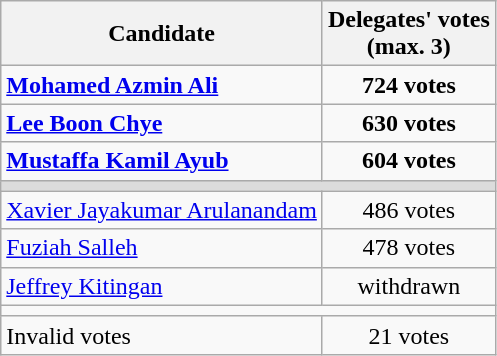<table class=wikitable style=text-align:center>
<tr>
<th>Candidate</th>
<th>Delegates' votes<br>(max. 3)</th>
</tr>
<tr>
<td align=left><strong><a href='#'>Mohamed Azmin Ali</a></strong></td>
<td><strong>724 votes</strong></td>
</tr>
<tr>
<td align=left><strong><a href='#'>Lee Boon Chye</a></strong></td>
<td><strong>630 votes</strong></td>
</tr>
<tr>
<td align=left><strong><a href='#'>Mustaffa Kamil Ayub</a></strong></td>
<td><strong>604 votes</strong></td>
</tr>
<tr>
<td colspan=3 bgcolor=dcdcdc></td>
</tr>
<tr>
<td align=left><a href='#'>Xavier Jayakumar Arulanandam</a></td>
<td>486 votes</td>
</tr>
<tr>
<td align=left><a href='#'>Fuziah Salleh</a></td>
<td>478 votes</td>
</tr>
<tr>
<td align=left><a href='#'>Jeffrey Kitingan</a></td>
<td>withdrawn</td>
</tr>
<tr>
<td colspan=3></td>
</tr>
<tr>
<td align=left>Invalid votes</td>
<td>21 votes</td>
</tr>
</table>
